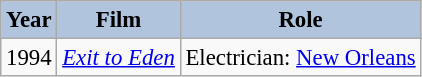<table class="wikitable" style="font-size:95%;">
<tr>
<th style="background:#B0C4DE;">Year</th>
<th style="background:#B0C4DE;">Film</th>
<th style="background:#B0C4DE;">Role</th>
</tr>
<tr>
<td>1994</td>
<td><em><a href='#'>Exit to Eden</a></em></td>
<td>Electrician: <a href='#'>New Orleans</a></td>
</tr>
</table>
